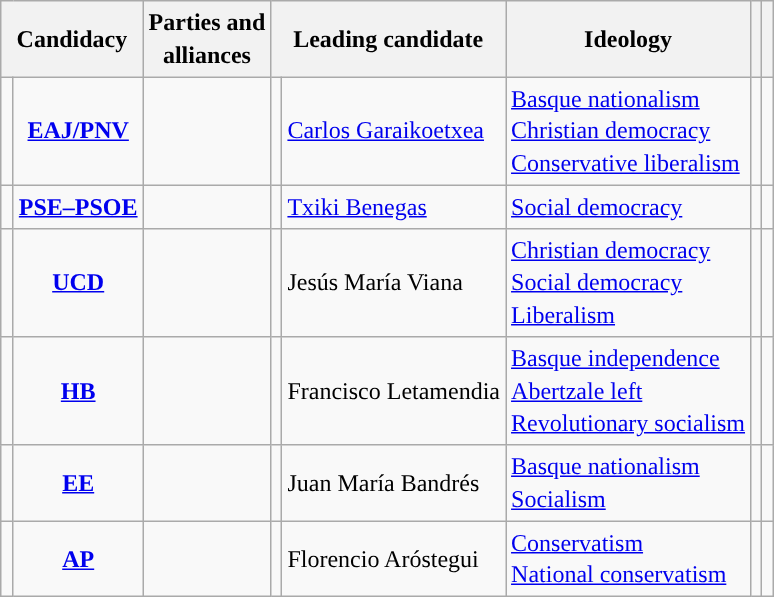<table class="wikitable" style="line-height:1.35em; text-align:left;">
<tr>
<th colspan="2">Candidacy</th>
<th>Parties and<br>alliances</th>
<th colspan="2">Leading candidate</th>
<th>Ideology</th>
<th></th>
<th></th>
</tr>
<tr>
<td width="1" style="color:inherit;background:"></td>
<td align="center"><strong><a href='#'>EAJ/PNV</a></strong></td>
<td></td>
<td></td>
<td><a href='#'>Carlos Garaikoetxea</a></td>
<td><a href='#'>Basque nationalism</a><br><a href='#'>Christian democracy</a><br><a href='#'>Conservative liberalism</a></td>
<td></td>
<td></td>
</tr>
<tr>
<td style="color:inherit;background:"></td>
<td align="center"><strong><a href='#'>PSE–PSOE</a></strong></td>
<td></td>
<td></td>
<td><a href='#'>Txiki Benegas</a></td>
<td><a href='#'>Social democracy</a></td>
<td></td>
<td></td>
</tr>
<tr>
<td style="color:inherit;background:"></td>
<td align="center"><strong><a href='#'>UCD</a></strong></td>
<td></td>
<td></td>
<td>Jesús María Viana</td>
<td><a href='#'>Christian democracy</a><br><a href='#'>Social democracy</a><br><a href='#'>Liberalism</a></td>
<td></td>
<td></td>
</tr>
<tr>
<td style="color:inherit;background:"></td>
<td align="center"><strong><a href='#'>HB</a></strong></td>
<td></td>
<td></td>
<td>Francisco Letamendia</td>
<td><a href='#'>Basque independence</a><br><a href='#'>Abertzale left</a><br><a href='#'>Revolutionary socialism</a></td>
<td></td>
<td></td>
</tr>
<tr>
<td style="color:inherit;background:"></td>
<td align="center"><strong><a href='#'>EE</a></strong></td>
<td></td>
<td></td>
<td>Juan María Bandrés</td>
<td><a href='#'>Basque nationalism</a><br><a href='#'>Socialism</a></td>
<td></td>
<td></td>
</tr>
<tr>
<td style="color:inherit;background:"></td>
<td align="center"><strong><a href='#'>AP</a></strong></td>
<td></td>
<td></td>
<td>Florencio Aróstegui</td>
<td><a href='#'>Conservatism</a><br><a href='#'>National conservatism</a></td>
<td></td>
<td></td>
</tr>
</table>
